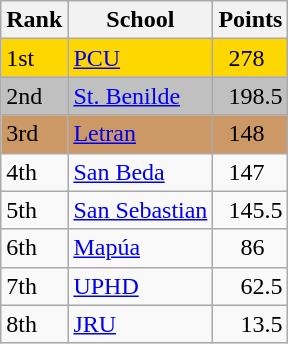<table class="wikitable">
<tr>
<th>Rank</th>
<th>School</th>
<th>Points</th>
</tr>
<tr bgcolor=gold>
<td>1st</td>
<td> <a href='#'>PCU</a></td>
<td align=right>278   </td>
</tr>
<tr bgcolor=silver>
<td>2nd</td>
<td> <a href='#'>St. Benilde</a></td>
<td align=right>198.5</td>
</tr>
<tr bgcolor=cc9966>
<td>3rd</td>
<td> <a href='#'>Letran</a></td>
<td align=right>148   </td>
</tr>
<tr>
<td>4th</td>
<td> <a href='#'>San Beda</a></td>
<td align=right>147   </td>
</tr>
<tr>
<td>5th</td>
<td> <a href='#'>San Sebastian</a></td>
<td align=right>145.5</td>
</tr>
<tr>
<td>6th</td>
<td> <a href='#'>Mapúa</a></td>
<td align=right>86   </td>
</tr>
<tr>
<td>7th</td>
<td> <a href='#'>UPHD</a></td>
<td align=right>62.5</td>
</tr>
<tr>
<td>8th</td>
<td> <a href='#'>JRU</a></td>
<td align=right>13.5</td>
</tr>
</table>
